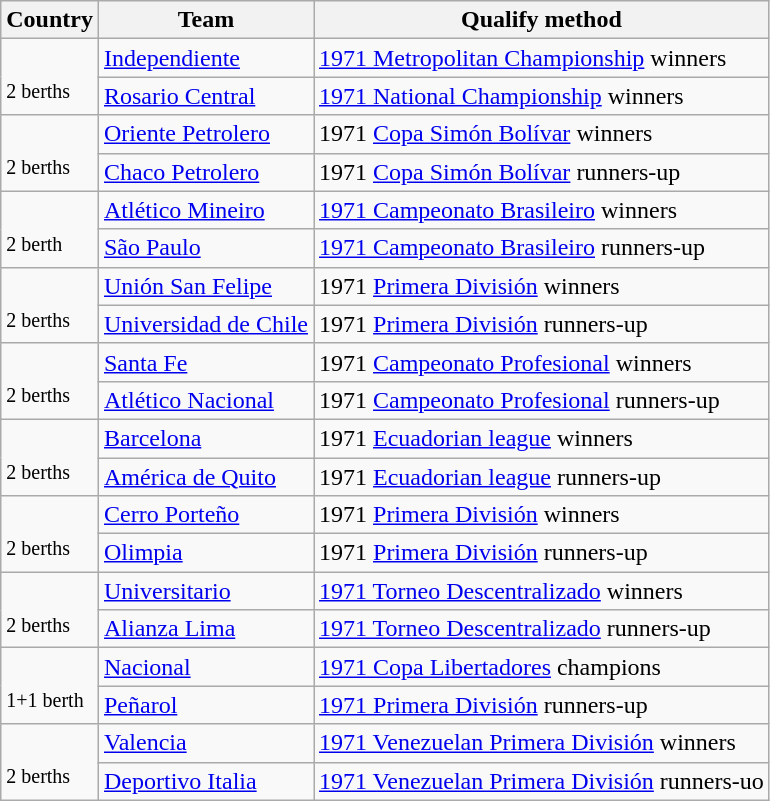<table class="wikitable">
<tr>
<th>Country</th>
<th>Team</th>
<th>Qualify method</th>
</tr>
<tr>
<td rowspan="2"><br><small>2 berths</small></td>
<td><a href='#'>Independiente</a></td>
<td><a href='#'>1971 Metropolitan Championship</a> winners</td>
</tr>
<tr>
<td><a href='#'>Rosario Central</a></td>
<td><a href='#'>1971 National Championship</a> winners</td>
</tr>
<tr>
<td rowspan="2"><br><small>2 berths</small></td>
<td><a href='#'>Oriente Petrolero</a></td>
<td>1971 <a href='#'>Copa Simón Bolívar</a> winners</td>
</tr>
<tr>
<td><a href='#'>Chaco Petrolero</a></td>
<td>1971 <a href='#'>Copa Simón Bolívar</a> runners-up</td>
</tr>
<tr>
<td rowspan="2"><br><small>2 berth</small></td>
<td><a href='#'>Atlético Mineiro</a></td>
<td><a href='#'>1971 Campeonato Brasileiro</a> winners</td>
</tr>
<tr>
<td><a href='#'>São Paulo</a></td>
<td><a href='#'>1971 Campeonato Brasileiro</a> runners-up</td>
</tr>
<tr>
<td rowspan="2"><br><small>2 berths</small></td>
<td><a href='#'>Unión San Felipe</a></td>
<td>1971 <a href='#'>Primera División</a> winners</td>
</tr>
<tr>
<td><a href='#'>Universidad de Chile</a></td>
<td>1971 <a href='#'>Primera División</a> runners-up</td>
</tr>
<tr>
<td rowspan="2"><br><small>2 berths</small></td>
<td><a href='#'>Santa Fe</a></td>
<td>1971 <a href='#'>Campeonato Profesional</a> winners</td>
</tr>
<tr>
<td><a href='#'>Atlético Nacional</a></td>
<td>1971 <a href='#'>Campeonato Profesional</a> runners-up</td>
</tr>
<tr>
<td rowspan="2"><br><small>2 berths</small></td>
<td><a href='#'>Barcelona</a></td>
<td>1971 <a href='#'>Ecuadorian league</a> winners</td>
</tr>
<tr>
<td><a href='#'>América de Quito</a></td>
<td>1971 <a href='#'>Ecuadorian league</a> runners-up</td>
</tr>
<tr>
<td rowspan="2"><br><small>2 berths</small></td>
<td><a href='#'>Cerro Porteño</a></td>
<td>1971 <a href='#'>Primera División</a> winners</td>
</tr>
<tr>
<td><a href='#'>Olimpia</a></td>
<td>1971 <a href='#'>Primera División</a> runners-up</td>
</tr>
<tr>
<td rowspan="2"><br><small>2 berths</small></td>
<td><a href='#'>Universitario</a></td>
<td><a href='#'>1971 Torneo Descentralizado</a> winners</td>
</tr>
<tr>
<td><a href='#'>Alianza Lima</a></td>
<td><a href='#'>1971 Torneo Descentralizado</a> runners-up</td>
</tr>
<tr>
<td rowspan="2"><br><small>1+1 berth</small></td>
<td><a href='#'>Nacional</a></td>
<td><a href='#'>1971 Copa Libertadores</a> champions</td>
</tr>
<tr>
<td><a href='#'>Peñarol</a></td>
<td><a href='#'>1971 Primera División</a> runners-up</td>
</tr>
<tr>
<td rowspan="2"><br><small>2 berths</small></td>
<td><a href='#'>Valencia</a></td>
<td><a href='#'>1971 Venezuelan Primera División</a> winners</td>
</tr>
<tr>
<td><a href='#'>Deportivo Italia</a></td>
<td><a href='#'>1971 Venezuelan Primera División</a> runners-uo</td>
</tr>
</table>
